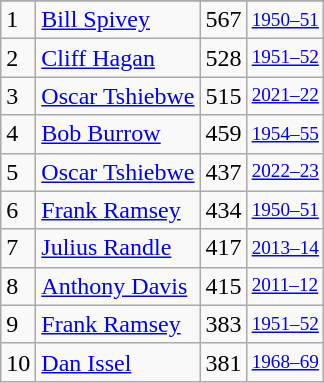<table class="wikitable">
<tr>
</tr>
<tr>
<td>1</td>
<td><a href='#'>Bill Spivey</a></td>
<td>567</td>
<td style="font-size:80%;"><a href='#'>1950–51</a></td>
</tr>
<tr>
<td>2</td>
<td><a href='#'>Cliff Hagan</a></td>
<td>528</td>
<td style="font-size:80%;"><a href='#'>1951–52</a></td>
</tr>
<tr>
<td>3</td>
<td><a href='#'>Oscar Tshiebwe</a></td>
<td>515</td>
<td style="font-size:80%;"><a href='#'>2021–22</a></td>
</tr>
<tr>
<td>4</td>
<td><a href='#'>Bob Burrow</a></td>
<td>459</td>
<td style="font-size:80%;"><a href='#'>1954–55</a></td>
</tr>
<tr>
<td>5</td>
<td><a href='#'>Oscar Tshiebwe</a></td>
<td>437</td>
<td style="font-size:80%;"><a href='#'>2022–23</a></td>
</tr>
<tr>
<td>6</td>
<td><a href='#'>Frank Ramsey</a></td>
<td>434</td>
<td style="font-size:80%;"><a href='#'>1950–51</a></td>
</tr>
<tr>
<td>7</td>
<td><a href='#'>Julius Randle</a></td>
<td>417</td>
<td style="font-size:80%;"><a href='#'>2013–14</a></td>
</tr>
<tr>
<td>8</td>
<td><a href='#'>Anthony Davis</a></td>
<td>415</td>
<td style="font-size:80%;"><a href='#'>2011–12</a></td>
</tr>
<tr>
<td>9</td>
<td><a href='#'>Frank Ramsey</a></td>
<td>383</td>
<td style="font-size:80%;"><a href='#'>1951–52</a></td>
</tr>
<tr>
<td>10</td>
<td><a href='#'>Dan Issel</a></td>
<td>381</td>
<td style="font-size:80%;"><a href='#'>1968–69</a></td>
</tr>
</table>
